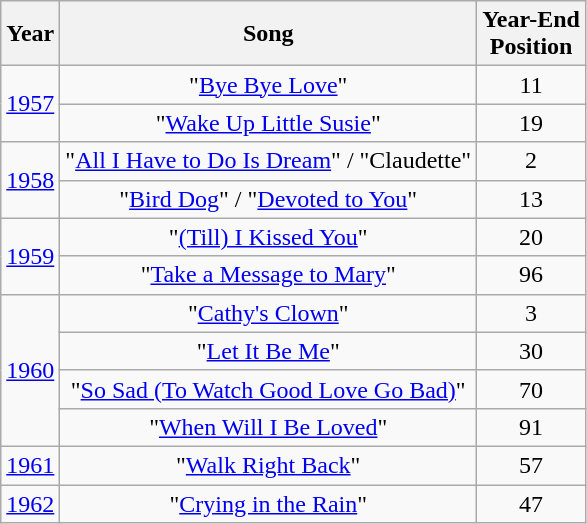<table class="wikitable plainrowheaders" style="text-align:center;" border="1">
<tr>
<th>Year</th>
<th>Song</th>
<th>Year-End<br>Position</th>
</tr>
<tr>
<td scope="row" rowspan="2"><a href='#'>1957</a></td>
<td>"<a href='#'>Bye Bye Love</a>"</td>
<td>11</td>
</tr>
<tr>
<td>"<a href='#'>Wake Up Little Susie</a>"</td>
<td>19</td>
</tr>
<tr>
<td scope="row" rowspan="2"><a href='#'>1958</a></td>
<td>"<a href='#'>All I Have to Do Is Dream</a>" / "Claudette"</td>
<td>2</td>
</tr>
<tr>
<td>"<a href='#'>Bird Dog</a>" / "<a href='#'>Devoted to You</a>"</td>
<td>13</td>
</tr>
<tr>
<td scope="row" rowspan="2"><a href='#'>1959</a></td>
<td>"<a href='#'>(Till) I Kissed You</a>"</td>
<td>20</td>
</tr>
<tr>
<td>"<a href='#'>Take a Message to Mary</a>"</td>
<td>96</td>
</tr>
<tr>
<td scope="row" rowspan="4"><a href='#'>1960</a></td>
<td>"<a href='#'>Cathy's Clown</a>"</td>
<td>3</td>
</tr>
<tr>
<td>"<a href='#'>Let It Be Me</a>"</td>
<td>30</td>
</tr>
<tr>
<td>"<a href='#'>So Sad (To Watch Good Love Go Bad)</a>"</td>
<td>70</td>
</tr>
<tr>
<td>"<a href='#'>When Will I Be Loved</a>"</td>
<td>91</td>
</tr>
<tr>
<td scope="row"><a href='#'>1961</a></td>
<td>"<a href='#'>Walk Right Back</a>"</td>
<td>57</td>
</tr>
<tr>
<td scope="row"><a href='#'>1962</a></td>
<td>"<a href='#'>Crying in the Rain</a>"</td>
<td>47</td>
</tr>
</table>
